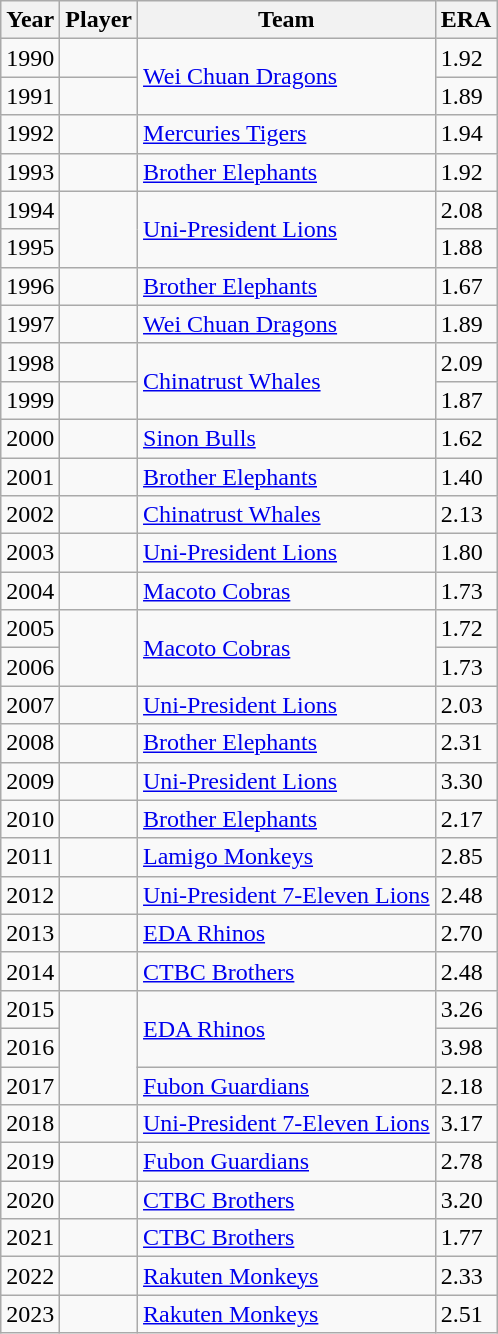<table class="wikitable">
<tr>
<th>Year</th>
<th>Player</th>
<th>Team</th>
<th>ERA</th>
</tr>
<tr>
<td>1990</td>
<td></td>
<td rowspan="2"><a href='#'>Wei Chuan Dragons</a></td>
<td>1.92</td>
</tr>
<tr>
<td>1991</td>
<td></td>
<td>1.89</td>
</tr>
<tr>
<td>1992</td>
<td></td>
<td><a href='#'>Mercuries Tigers</a></td>
<td>1.94</td>
</tr>
<tr>
<td>1993</td>
<td></td>
<td><a href='#'>Brother Elephants</a></td>
<td>1.92</td>
</tr>
<tr>
<td>1994</td>
<td rowspan="2"></td>
<td rowspan="2"><a href='#'>Uni-President Lions</a></td>
<td>2.08</td>
</tr>
<tr>
<td>1995</td>
<td>1.88</td>
</tr>
<tr>
<td>1996</td>
<td></td>
<td><a href='#'>Brother Elephants</a></td>
<td>1.67</td>
</tr>
<tr>
<td>1997</td>
<td></td>
<td><a href='#'>Wei Chuan Dragons</a></td>
<td>1.89</td>
</tr>
<tr>
<td>1998</td>
<td></td>
<td rowspan="2"><a href='#'>Chinatrust Whales</a></td>
<td>2.09</td>
</tr>
<tr>
<td>1999</td>
<td></td>
<td>1.87</td>
</tr>
<tr>
<td>2000</td>
<td></td>
<td><a href='#'>Sinon Bulls</a></td>
<td>1.62</td>
</tr>
<tr>
<td>2001</td>
<td></td>
<td><a href='#'>Brother Elephants</a></td>
<td>1.40</td>
</tr>
<tr>
<td>2002</td>
<td></td>
<td><a href='#'>Chinatrust Whales</a></td>
<td>2.13</td>
</tr>
<tr>
<td>2003</td>
<td></td>
<td><a href='#'>Uni-President Lions</a></td>
<td>1.80</td>
</tr>
<tr>
<td>2004</td>
<td></td>
<td><a href='#'>Macoto Cobras</a></td>
<td>1.73</td>
</tr>
<tr>
<td>2005</td>
<td rowspan="2"></td>
<td rowspan="2"><a href='#'>Macoto Cobras</a></td>
<td>1.72</td>
</tr>
<tr>
<td>2006</td>
<td>1.73</td>
</tr>
<tr>
<td>2007</td>
<td></td>
<td><a href='#'>Uni-President Lions</a></td>
<td>2.03</td>
</tr>
<tr>
<td>2008</td>
<td></td>
<td><a href='#'>Brother Elephants</a></td>
<td>2.31</td>
</tr>
<tr>
<td>2009</td>
<td></td>
<td><a href='#'>Uni-President Lions</a></td>
<td>3.30</td>
</tr>
<tr>
<td>2010</td>
<td></td>
<td><a href='#'>Brother Elephants</a></td>
<td>2.17</td>
</tr>
<tr>
<td>2011</td>
<td></td>
<td><a href='#'>Lamigo Monkeys</a></td>
<td>2.85</td>
</tr>
<tr>
<td>2012</td>
<td></td>
<td><a href='#'>Uni-President 7-Eleven Lions</a></td>
<td>2.48</td>
</tr>
<tr>
<td>2013</td>
<td></td>
<td><a href='#'>EDA Rhinos</a></td>
<td>2.70</td>
</tr>
<tr>
<td>2014</td>
<td></td>
<td><a href='#'>CTBC Brothers</a></td>
<td>2.48</td>
</tr>
<tr>
<td>2015</td>
<td rowspan="3"></td>
<td rowspan="2"><a href='#'>EDA Rhinos</a></td>
<td>3.26</td>
</tr>
<tr>
<td>2016</td>
<td>3.98</td>
</tr>
<tr>
<td>2017</td>
<td><a href='#'>Fubon Guardians</a></td>
<td>2.18</td>
</tr>
<tr>
<td>2018</td>
<td></td>
<td><a href='#'>Uni-President 7-Eleven Lions</a></td>
<td>3.17</td>
</tr>
<tr>
<td>2019</td>
<td></td>
<td><a href='#'>Fubon Guardians</a></td>
<td>2.78</td>
</tr>
<tr>
<td>2020</td>
<td></td>
<td><a href='#'>CTBC Brothers</a></td>
<td>3.20</td>
</tr>
<tr>
<td>2021</td>
<td></td>
<td><a href='#'>CTBC Brothers</a></td>
<td>1.77</td>
</tr>
<tr>
<td>2022</td>
<td></td>
<td><a href='#'>Rakuten Monkeys</a></td>
<td>2.33</td>
</tr>
<tr>
<td>2023</td>
<td></td>
<td><a href='#'>Rakuten Monkeys </a></td>
<td>2.51</td>
</tr>
</table>
